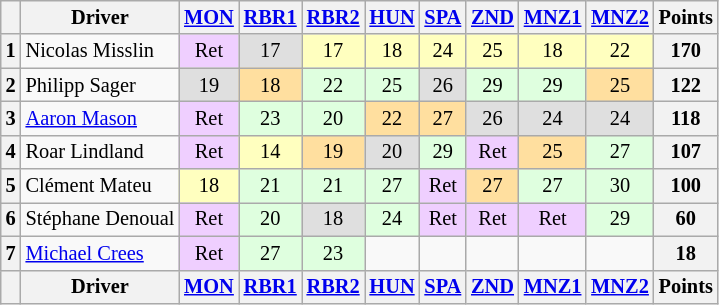<table class="wikitable" style="font-size: 85%; text-align:center">
<tr valign="top">
<th valign="middle"></th>
<th valign="middle">Driver</th>
<th><a href='#'>MON</a><br></th>
<th><a href='#'>RBR1</a><br></th>
<th><a href='#'>RBR2</a><br></th>
<th><a href='#'>HUN</a><br></th>
<th><a href='#'>SPA</a><br></th>
<th><a href='#'>ZND</a><br></th>
<th><a href='#'>MNZ1</a><br></th>
<th><a href='#'>MNZ2</a><br></th>
<th valign="middle">Points</th>
</tr>
<tr>
<th>1</th>
<td align=left> Nicolas Misslin</td>
<td style="background:#EFCFFF;">Ret</td>
<td style="background:#DFDFDF;">17</td>
<td style="background:#FFFFBF;">17</td>
<td style="background:#FFFFBF;">18</td>
<td style="background:#FFFFBF;">24</td>
<td style="background:#FFFFBF;">25</td>
<td style="background:#FFFFBF;">18</td>
<td style="background:#FFFFBF;">22</td>
<th>170</th>
</tr>
<tr>
<th>2</th>
<td align=left> Philipp Sager</td>
<td style="background:#DFDFDF;">19</td>
<td style="background:#FFDF9F;">18</td>
<td style="background:#DFFFDF;">22</td>
<td style="background:#DFFFDF;">25</td>
<td style="background:#DFDFDF;">26</td>
<td style="background:#DFFFDF;">29</td>
<td style="background:#DFFFDF;">29</td>
<td style="background:#FFDF9F;">25</td>
<th>122</th>
</tr>
<tr>
<th>3</th>
<td align=left> <a href='#'>Aaron Mason</a></td>
<td style="background:#EFCFFF;">Ret</td>
<td style="background:#DFFFDF;">23</td>
<td style="background:#DFFFDF;">20</td>
<td style="background:#FFDF9F;">22</td>
<td style="background:#FFDF9F;">27</td>
<td style="background:#DFDFDF;">26</td>
<td style="background:#DFDFDF;">24</td>
<td style="background:#DFDFDF;">24</td>
<th>118</th>
</tr>
<tr>
<th>4</th>
<td align=left> Roar Lindland</td>
<td style="background:#EFCFFF;">Ret</td>
<td style="background:#FFFFBF;">14</td>
<td style="background:#FFDF9F;">19</td>
<td style="background:#DFDFDF;">20</td>
<td style="background:#DFFFDF;">29</td>
<td style="background:#EFCFFF;">Ret</td>
<td style="background:#FFDF9F;">25</td>
<td style="background:#DFFFDF;">27</td>
<th>107</th>
</tr>
<tr>
<th>5</th>
<td align=left> Clément Mateu</td>
<td style="background:#FFFFBF;">18</td>
<td style="background:#DFFFDF;">21</td>
<td style="background:#DFFFDF;">21</td>
<td style="background:#DFFFDF;">27</td>
<td style="background:#EFCFFF;">Ret</td>
<td style="background:#FFDF9F;">27</td>
<td style="background:#DFFFDF;">27</td>
<td style="background:#DFFFDF;">30</td>
<th>100</th>
</tr>
<tr>
<th>6</th>
<td align=left> Stéphane Denoual</td>
<td style="background:#EFCFFF;">Ret</td>
<td style="background:#DFFFDF;">20</td>
<td style="background:#DFDFDF;">18</td>
<td style="background:#DFFFDF;">24</td>
<td style="background:#EFCFFF;">Ret</td>
<td style="background:#EFCFFF;">Ret</td>
<td style="background:#EFCFFF;">Ret</td>
<td style="background:#DFFFDF;">29</td>
<th>60</th>
</tr>
<tr>
<th>7</th>
<td align=left> <a href='#'>Michael Crees</a></td>
<td style="background:#EFCFFF;">Ret</td>
<td style="background:#DFFFDF;">27</td>
<td style="background:#DFFFDF;">23</td>
<td></td>
<td></td>
<td></td>
<td></td>
<td></td>
<th>18</th>
</tr>
<tr valign="top">
<th valign="middle"></th>
<th valign="middle">Driver</th>
<th><a href='#'>MON</a><br></th>
<th><a href='#'>RBR1</a><br></th>
<th><a href='#'>RBR2</a><br></th>
<th><a href='#'>HUN</a><br></th>
<th><a href='#'>SPA</a><br></th>
<th><a href='#'>ZND</a><br></th>
<th><a href='#'>MNZ1</a><br></th>
<th><a href='#'>MNZ2</a><br></th>
<th valign="middle">Points</th>
</tr>
</table>
